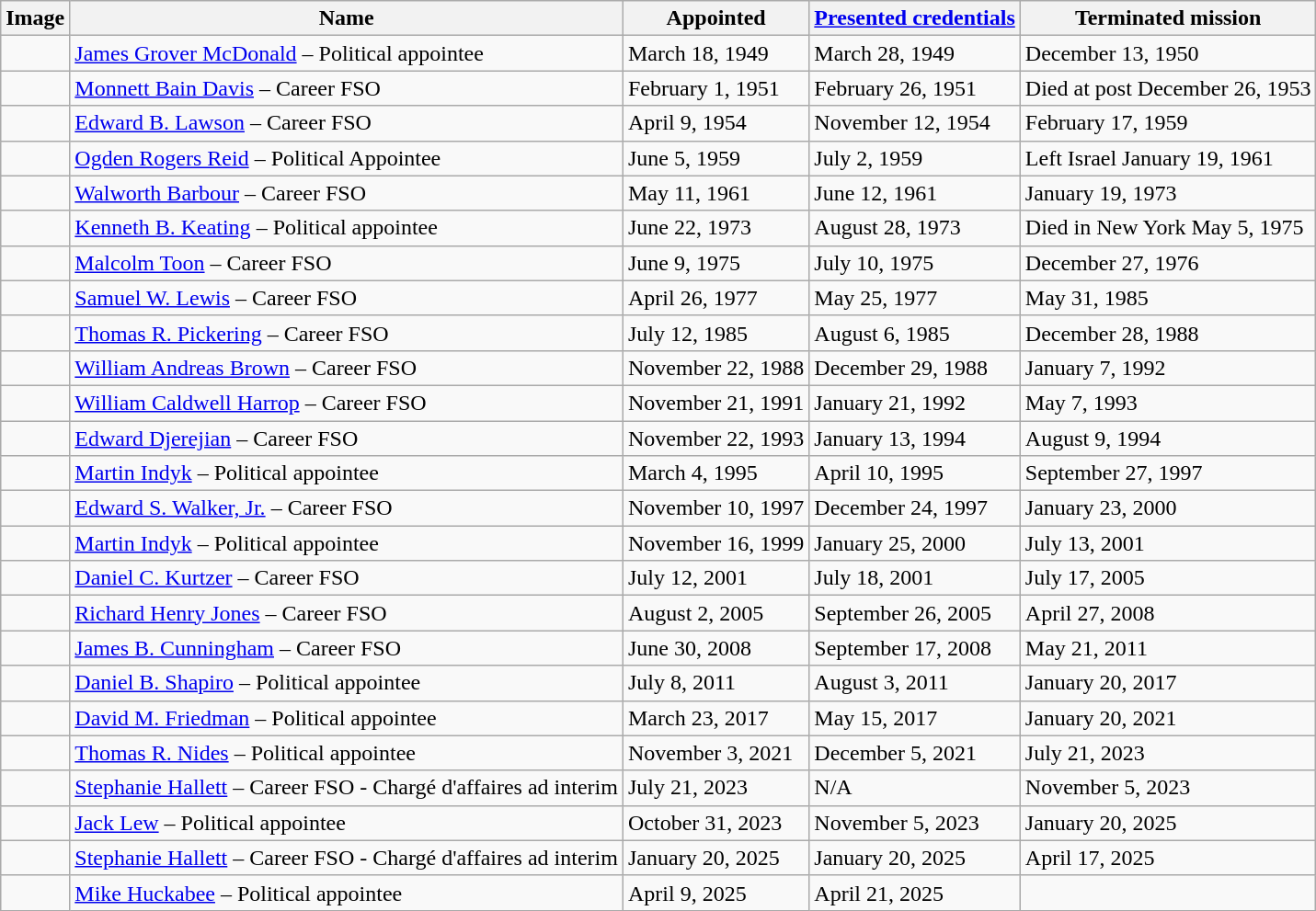<table class="wikitable">
<tr>
<th>Image</th>
<th>Name</th>
<th>Appointed</th>
<th><a href='#'>Presented credentials</a></th>
<th>Terminated mission</th>
</tr>
<tr>
<td></td>
<td><a href='#'>James Grover McDonald</a> – Political appointee</td>
<td>March 18, 1949</td>
<td>March 28, 1949</td>
<td>December 13, 1950</td>
</tr>
<tr>
<td></td>
<td><a href='#'>Monnett Bain Davis</a> – Career FSO</td>
<td>February 1, 1951</td>
<td>February 26, 1951</td>
<td>Died at post December 26, 1953</td>
</tr>
<tr>
<td></td>
<td><a href='#'>Edward B. Lawson</a> – Career FSO</td>
<td>April 9, 1954</td>
<td>November 12, 1954</td>
<td>February 17, 1959</td>
</tr>
<tr>
<td></td>
<td><a href='#'>Ogden Rogers Reid</a> – Political Appointee</td>
<td>June 5, 1959</td>
<td>July 2, 1959</td>
<td>Left Israel January 19, 1961</td>
</tr>
<tr>
<td></td>
<td><a href='#'>Walworth Barbour</a> – Career FSO</td>
<td>May 11, 1961</td>
<td>June 12, 1961</td>
<td>January 19, 1973</td>
</tr>
<tr>
<td></td>
<td><a href='#'>Kenneth B. Keating</a> – Political appointee</td>
<td>June 22, 1973</td>
<td>August 28, 1973</td>
<td>Died in New York May 5, 1975</td>
</tr>
<tr>
<td></td>
<td><a href='#'>Malcolm Toon</a> – Career FSO</td>
<td>June 9, 1975</td>
<td>July 10, 1975</td>
<td>December 27, 1976</td>
</tr>
<tr>
<td></td>
<td><a href='#'>Samuel W. Lewis</a> – Career FSO</td>
<td>April 26, 1977</td>
<td>May 25, 1977</td>
<td>May 31, 1985</td>
</tr>
<tr>
<td></td>
<td><a href='#'>Thomas R. Pickering</a> – Career FSO</td>
<td>July 12, 1985</td>
<td>August 6, 1985</td>
<td>December 28, 1988</td>
</tr>
<tr>
<td></td>
<td><a href='#'>William Andreas Brown</a> – Career FSO</td>
<td>November 22, 1988</td>
<td>December 29, 1988</td>
<td>January 7, 1992</td>
</tr>
<tr>
<td></td>
<td><a href='#'>William Caldwell Harrop</a> – Career FSO</td>
<td>November 21, 1991</td>
<td>January 21, 1992</td>
<td>May 7, 1993</td>
</tr>
<tr>
<td></td>
<td><a href='#'>Edward Djerejian</a> – Career FSO</td>
<td>November 22, 1993</td>
<td>January 13, 1994</td>
<td>August 9, 1994</td>
</tr>
<tr>
<td></td>
<td><a href='#'>Martin Indyk</a> – Political appointee</td>
<td>March 4, 1995</td>
<td>April 10, 1995</td>
<td>September 27, 1997</td>
</tr>
<tr>
<td></td>
<td><a href='#'>Edward S. Walker, Jr.</a> – Career FSO</td>
<td>November 10, 1997</td>
<td>December 24, 1997</td>
<td>January 23, 2000</td>
</tr>
<tr>
<td></td>
<td><a href='#'>Martin Indyk</a> – Political appointee</td>
<td>November 16, 1999</td>
<td>January 25, 2000</td>
<td>July 13, 2001</td>
</tr>
<tr>
<td></td>
<td><a href='#'>Daniel C. Kurtzer</a> – Career FSO</td>
<td>July 12, 2001</td>
<td>July 18, 2001</td>
<td>July 17, 2005</td>
</tr>
<tr>
<td></td>
<td><a href='#'>Richard Henry Jones</a> – Career FSO</td>
<td>August 2, 2005</td>
<td>September 26, 2005</td>
<td>April 27, 2008</td>
</tr>
<tr>
<td></td>
<td><a href='#'>James B. Cunningham</a> – Career FSO</td>
<td>June 30, 2008</td>
<td>September 17, 2008</td>
<td>May 21, 2011</td>
</tr>
<tr>
<td></td>
<td><a href='#'>Daniel B. Shapiro</a> – Political appointee</td>
<td>July 8, 2011</td>
<td>August 3, 2011</td>
<td>January 20, 2017</td>
</tr>
<tr>
<td></td>
<td><a href='#'>David M. Friedman</a> – Political appointee</td>
<td>March 23, 2017</td>
<td>May 15, 2017</td>
<td>January 20, 2021</td>
</tr>
<tr>
<td></td>
<td><a href='#'>Thomas R. Nides</a> – Political appointee</td>
<td>November 3, 2021</td>
<td>December 5, 2021</td>
<td>July 21, 2023</td>
</tr>
<tr>
<td></td>
<td><a href='#'>Stephanie Hallett</a> – Career FSO - Chargé d'affaires ad interim</td>
<td>July 21, 2023</td>
<td>N/A</td>
<td>November 5, 2023</td>
</tr>
<tr>
<td></td>
<td><a href='#'>Jack Lew</a> – Political appointee</td>
<td>October 31, 2023</td>
<td>November 5, 2023</td>
<td>January 20, 2025</td>
</tr>
<tr>
<td></td>
<td><a href='#'>Stephanie Hallett</a> – Career FSO - Chargé d'affaires ad interim</td>
<td>January 20, 2025</td>
<td>January 20, 2025</td>
<td>April 17, 2025</td>
</tr>
<tr>
<td></td>
<td><a href='#'>Mike Huckabee</a> – Political appointee</td>
<td>April 9, 2025</td>
<td>April 21, 2025</td>
<td></td>
</tr>
</table>
